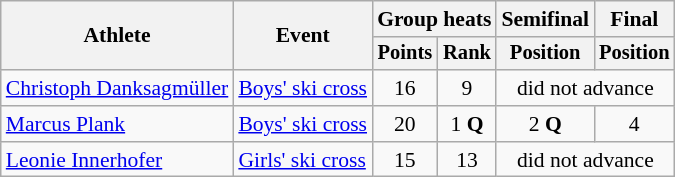<table class="wikitable" style="font-size:90%">
<tr>
<th rowspan="2">Athlete</th>
<th rowspan="2">Event</th>
<th colspan=2>Group heats</th>
<th>Semifinal</th>
<th>Final</th>
</tr>
<tr style="font-size:95%">
<th>Points</th>
<th>Rank</th>
<th>Position</th>
<th>Position</th>
</tr>
<tr align=center>
<td align=left><a href='#'>Christoph Danksagmüller</a></td>
<td align=left><a href='#'>Boys' ski cross</a></td>
<td>16</td>
<td>9</td>
<td colspan=2>did not advance</td>
</tr>
<tr align=center>
<td align=left><a href='#'>Marcus Plank</a></td>
<td align=left><a href='#'>Boys' ski cross</a></td>
<td>20</td>
<td>1 <strong>Q</strong></td>
<td>2 <strong>Q</strong></td>
<td>4</td>
</tr>
<tr align=center>
<td align=left><a href='#'>Leonie Innerhofer</a></td>
<td align=left><a href='#'>Girls' ski cross</a></td>
<td>15</td>
<td>13</td>
<td colspan=2>did not advance</td>
</tr>
</table>
